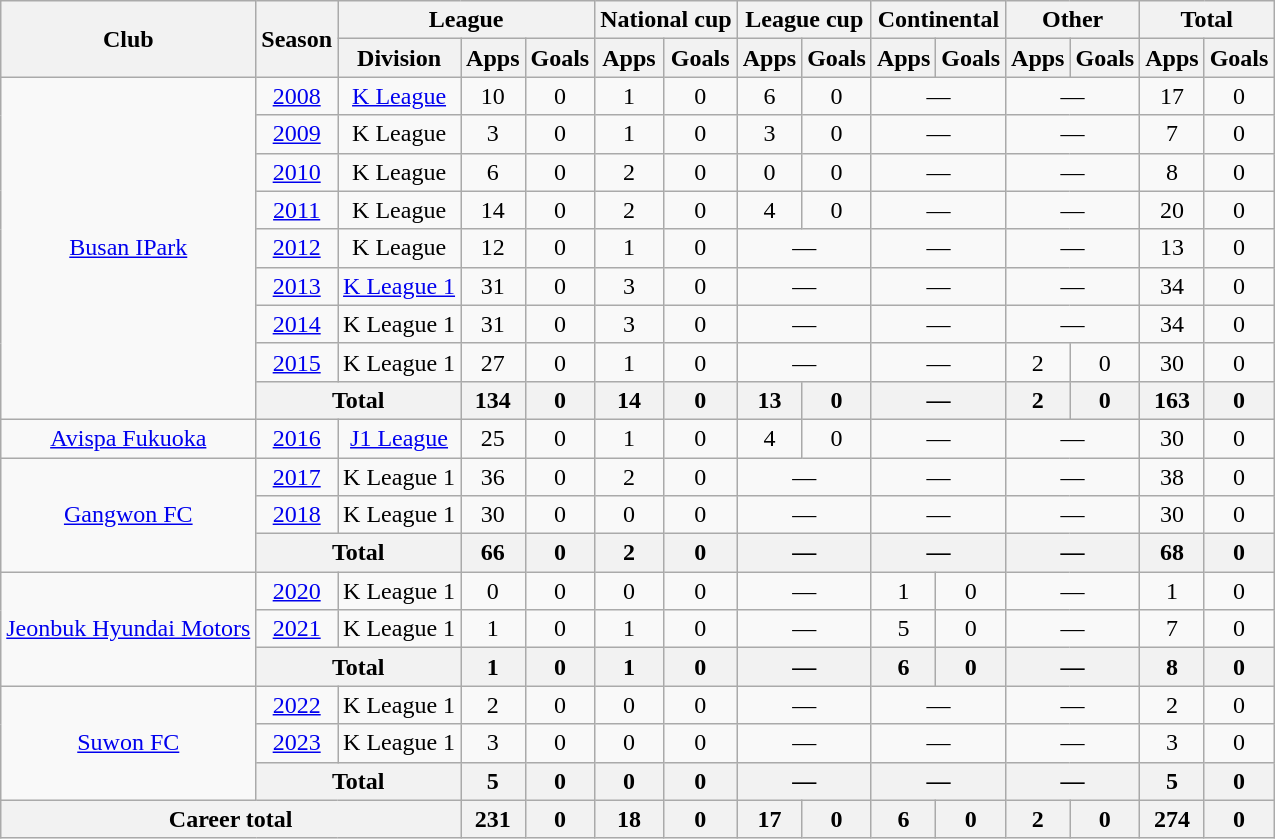<table class="wikitable" style="text-align:center">
<tr>
<th rowspan="2">Club</th>
<th rowspan="2">Season</th>
<th colspan="3">League</th>
<th colspan="2">National cup</th>
<th colspan="2">League cup</th>
<th colspan="2">Continental</th>
<th colspan="2">Other</th>
<th colspan="2">Total</th>
</tr>
<tr>
<th>Division</th>
<th>Apps</th>
<th>Goals</th>
<th>Apps</th>
<th>Goals</th>
<th>Apps</th>
<th>Goals</th>
<th>Apps</th>
<th>Goals</th>
<th>Apps</th>
<th>Goals</th>
<th>Apps</th>
<th>Goals</th>
</tr>
<tr>
<td rowspan="9"><a href='#'>Busan IPark</a></td>
<td><a href='#'>2008</a></td>
<td><a href='#'>K League</a></td>
<td>10</td>
<td>0</td>
<td>1</td>
<td>0</td>
<td>6</td>
<td>0</td>
<td colspan="2">—</td>
<td colspan="2">—</td>
<td>17</td>
<td>0</td>
</tr>
<tr>
<td><a href='#'>2009</a></td>
<td>K League</td>
<td>3</td>
<td>0</td>
<td>1</td>
<td>0</td>
<td>3</td>
<td>0</td>
<td colspan="2">—</td>
<td colspan="2">—</td>
<td>7</td>
<td>0</td>
</tr>
<tr>
<td><a href='#'>2010</a></td>
<td>K League</td>
<td>6</td>
<td>0</td>
<td>2</td>
<td>0</td>
<td>0</td>
<td>0</td>
<td colspan="2">—</td>
<td colspan="2">—</td>
<td>8</td>
<td>0</td>
</tr>
<tr>
<td><a href='#'>2011</a></td>
<td>K League</td>
<td>14</td>
<td>0</td>
<td>2</td>
<td>0</td>
<td>4</td>
<td>0</td>
<td colspan="2">—</td>
<td colspan="2">—</td>
<td>20</td>
<td>0</td>
</tr>
<tr>
<td><a href='#'>2012</a></td>
<td>K League</td>
<td>12</td>
<td>0</td>
<td>1</td>
<td>0</td>
<td colspan="2">—</td>
<td colspan="2">—</td>
<td colspan="2">—</td>
<td>13</td>
<td>0</td>
</tr>
<tr>
<td><a href='#'>2013</a></td>
<td><a href='#'>K League 1</a></td>
<td>31</td>
<td>0</td>
<td>3</td>
<td>0</td>
<td colspan="2">—</td>
<td colspan="2">—</td>
<td colspan="2">—</td>
<td>34</td>
<td>0</td>
</tr>
<tr>
<td><a href='#'>2014</a></td>
<td>K League 1</td>
<td>31</td>
<td>0</td>
<td>3</td>
<td>0</td>
<td colspan="2">—</td>
<td colspan="2">—</td>
<td colspan="2">—</td>
<td>34</td>
<td>0</td>
</tr>
<tr>
<td><a href='#'>2015</a></td>
<td>K League 1</td>
<td>27</td>
<td>0</td>
<td>1</td>
<td>0</td>
<td colspan="2">—</td>
<td colspan="2">—</td>
<td>2</td>
<td>0</td>
<td>30</td>
<td>0</td>
</tr>
<tr>
<th colspan="2">Total</th>
<th>134</th>
<th>0</th>
<th>14</th>
<th>0</th>
<th>13</th>
<th>0</th>
<th colspan="2">—</th>
<th>2</th>
<th>0</th>
<th>163</th>
<th>0</th>
</tr>
<tr>
<td><a href='#'>Avispa Fukuoka</a></td>
<td><a href='#'>2016</a></td>
<td><a href='#'>J1 League</a></td>
<td>25</td>
<td>0</td>
<td>1</td>
<td>0</td>
<td>4</td>
<td>0</td>
<td colspan="2">—</td>
<td colspan="2">—</td>
<td>30</td>
<td>0</td>
</tr>
<tr>
<td rowspan="3"><a href='#'>Gangwon FC</a></td>
<td><a href='#'>2017</a></td>
<td>K League 1</td>
<td>36</td>
<td>0</td>
<td>2</td>
<td>0</td>
<td colspan="2">—</td>
<td colspan="2">—</td>
<td colspan="2">—</td>
<td>38</td>
<td>0</td>
</tr>
<tr>
<td><a href='#'>2018</a></td>
<td>K League 1</td>
<td>30</td>
<td>0</td>
<td>0</td>
<td>0</td>
<td colspan="2">—</td>
<td colspan="2">—</td>
<td colspan="2">—</td>
<td>30</td>
<td>0</td>
</tr>
<tr>
<th colspan="2">Total</th>
<th>66</th>
<th>0</th>
<th>2</th>
<th>0</th>
<th colspan="2">—</th>
<th colspan="2">—</th>
<th colspan="2">—</th>
<th>68</th>
<th>0</th>
</tr>
<tr>
<td rowspan="3"><a href='#'>Jeonbuk Hyundai Motors</a></td>
<td><a href='#'>2020</a></td>
<td>K League 1</td>
<td>0</td>
<td>0</td>
<td>0</td>
<td>0</td>
<td colspan="2">—</td>
<td>1</td>
<td>0</td>
<td colspan="2">—</td>
<td>1</td>
<td>0</td>
</tr>
<tr>
<td><a href='#'>2021</a></td>
<td>K League 1</td>
<td>1</td>
<td>0</td>
<td>1</td>
<td>0</td>
<td colspan="2">—</td>
<td>5</td>
<td>0</td>
<td colspan="2">—</td>
<td>7</td>
<td>0</td>
</tr>
<tr>
<th colspan="2">Total</th>
<th>1</th>
<th>0</th>
<th>1</th>
<th>0</th>
<th colspan="2">—</th>
<th>6</th>
<th>0</th>
<th colspan="2">—</th>
<th>8</th>
<th>0</th>
</tr>
<tr>
<td rowspan="3"><a href='#'>Suwon FC</a></td>
<td><a href='#'>2022</a></td>
<td>K League 1</td>
<td>2</td>
<td>0</td>
<td>0</td>
<td>0</td>
<td colspan="2">—</td>
<td colspan="2">—</td>
<td colspan="2">—</td>
<td>2</td>
<td>0</td>
</tr>
<tr>
<td><a href='#'>2023</a></td>
<td>K League 1</td>
<td>3</td>
<td>0</td>
<td>0</td>
<td>0</td>
<td colspan="2">—</td>
<td colspan="2">—</td>
<td colspan="2">—</td>
<td>3</td>
<td>0</td>
</tr>
<tr>
<th colspan="2">Total</th>
<th>5</th>
<th>0</th>
<th>0</th>
<th>0</th>
<th colspan="2">—</th>
<th colspan="2">—</th>
<th colspan="2">—</th>
<th>5</th>
<th>0</th>
</tr>
<tr>
<th colspan="3">Career total</th>
<th>231</th>
<th>0</th>
<th>18</th>
<th>0</th>
<th>17</th>
<th>0</th>
<th>6</th>
<th>0</th>
<th>2</th>
<th>0</th>
<th>274</th>
<th>0</th>
</tr>
</table>
